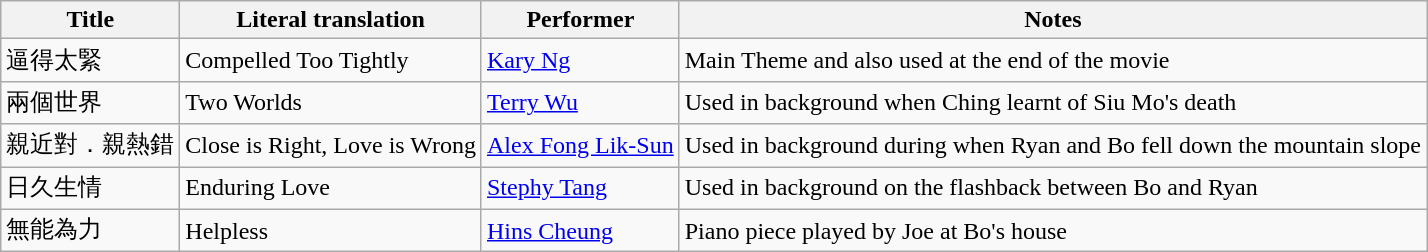<table class="wikitable">
<tr>
<th>Title</th>
<th>Literal translation</th>
<th>Performer</th>
<th>Notes</th>
</tr>
<tr>
<td>逼得太緊</td>
<td>Compelled Too Tightly</td>
<td><a href='#'>Kary Ng</a></td>
<td>Main Theme and also used at the end of the movie</td>
</tr>
<tr>
<td>兩個世界</td>
<td>Two Worlds</td>
<td><a href='#'>Terry Wu</a></td>
<td>Used in background when Ching learnt of Siu Mo's death</td>
</tr>
<tr>
<td>親近對．親熱錯</td>
<td>Close is Right, Love is Wrong</td>
<td><a href='#'>Alex Fong Lik-Sun</a></td>
<td>Used in background during when Ryan and Bo fell down the mountain slope</td>
</tr>
<tr>
<td>日久生情</td>
<td>Enduring Love</td>
<td><a href='#'>Stephy Tang</a></td>
<td>Used in background on the flashback between Bo and Ryan</td>
</tr>
<tr>
<td>無能為力</td>
<td>Helpless</td>
<td><a href='#'>Hins Cheung</a></td>
<td>Piano piece played by Joe at Bo's house</td>
</tr>
</table>
